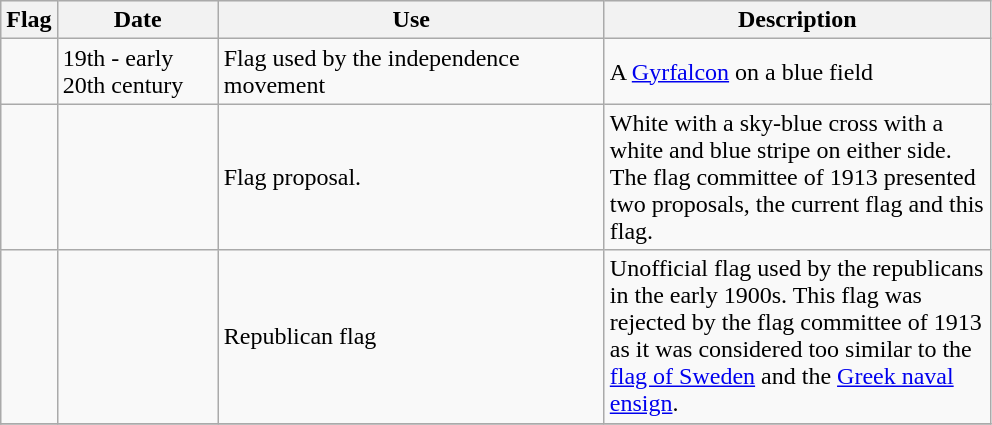<table class="wikitable" style="background: #f9f9f9; border">
<tr bgcolor="#efefef">
<th>Flag</th>
<th width="100">Date</th>
<th width="250">Use</th>
<th width="250">Description</th>
</tr>
<tr>
<td></td>
<td>19th - early 20th century</td>
<td>Flag used by the independence movement</td>
<td>A <a href='#'>Gyrfalcon</a> on a blue field</td>
</tr>
<tr>
<td></td>
<td></td>
<td>Flag proposal.</td>
<td>White with a sky-blue cross with a white and blue stripe on either side. The flag committee of 1913 presented two proposals, the current flag and this flag.</td>
</tr>
<tr>
<td></td>
<td></td>
<td>Republican flag</td>
<td>Unofficial flag used by the republicans in the early 1900s. This flag was rejected by the flag committee of 1913 as it was considered too similar to the <a href='#'>flag of Sweden</a> and the <a href='#'>Greek naval ensign</a>.</td>
</tr>
<tr>
</tr>
</table>
